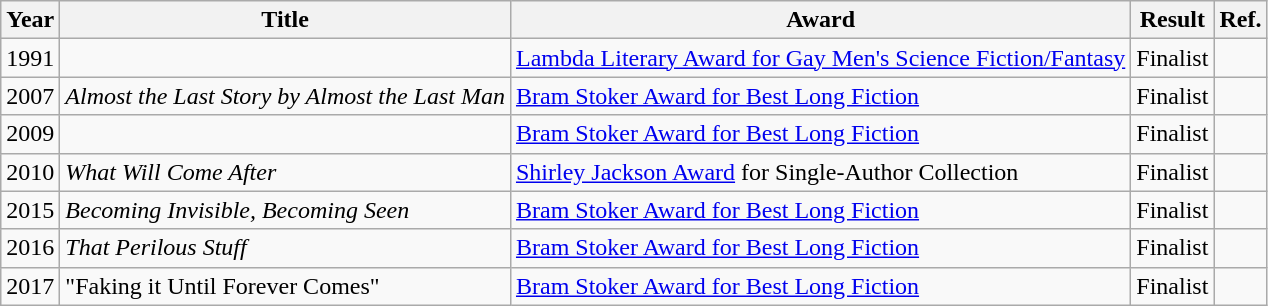<table class="wikitable sortable mw-collapsible">
<tr>
<th>Year</th>
<th>Title</th>
<th>Award</th>
<th>Result</th>
<th>Ref.</th>
</tr>
<tr>
<td>1991</td>
<td><em></em></td>
<td><a href='#'>Lambda Literary Award for Gay Men's Science Fiction/Fantasy</a></td>
<td>Finalist</td>
<td></td>
</tr>
<tr>
<td>2007</td>
<td><em>Almost the Last Story by Almost the Last Man</em></td>
<td><a href='#'>Bram Stoker Award for Best Long Fiction</a></td>
<td>Finalist</td>
<td></td>
</tr>
<tr>
<td>2009</td>
<td><em></em></td>
<td><a href='#'>Bram Stoker Award for Best Long Fiction</a></td>
<td>Finalist</td>
<td></td>
</tr>
<tr>
<td>2010</td>
<td><em>What Will Come After</em></td>
<td><a href='#'>Shirley Jackson Award</a> for Single-Author Collection</td>
<td>Finalist</td>
<td></td>
</tr>
<tr>
<td>2015</td>
<td><em>Becoming Invisible, Becoming Seen</em></td>
<td><a href='#'>Bram Stoker Award for Best Long Fiction</a></td>
<td>Finalist</td>
<td></td>
</tr>
<tr>
<td>2016</td>
<td><em>That Perilous Stuff</em></td>
<td><a href='#'>Bram Stoker Award for Best Long Fiction</a></td>
<td>Finalist</td>
<td></td>
</tr>
<tr>
<td>2017</td>
<td>"Faking it Until Forever Comes"</td>
<td><a href='#'>Bram Stoker Award for Best Long Fiction</a></td>
<td>Finalist</td>
<td></td>
</tr>
</table>
